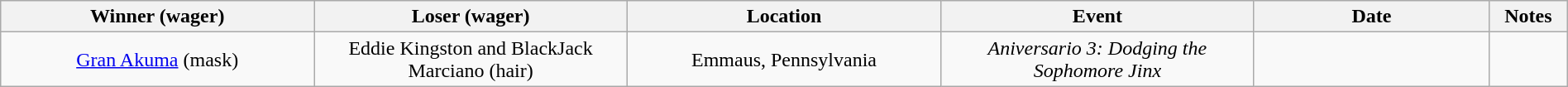<table class="wikitable sortable" width=100%  style="text-align: center">
<tr>
<th width=20% scope="col">Winner (wager)</th>
<th width=20% scope="col">Loser (wager)</th>
<th width=20% scope="col">Location</th>
<th width=20% scope="col">Event</th>
<th width=15% scope="col">Date</th>
<th class="unsortable" width=5% scope="col">Notes</th>
</tr>
<tr>
<td><a href='#'>Gran Akuma</a> (mask)</td>
<td>Eddie Kingston and BlackJack Marciano (hair)</td>
<td>Emmaus, Pennsylvania</td>
<td><em>Aniversario 3: Dodging the Sophomore Jinx</em></td>
<td></td>
<td></td>
</tr>
</table>
